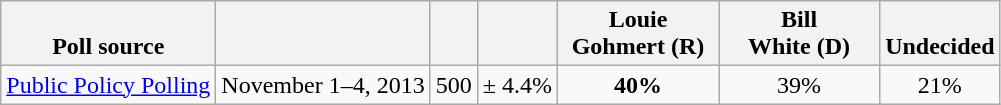<table class="wikitable" style="text-align:center">
<tr valign= bottom>
<th>Poll source</th>
<th></th>
<th></th>
<th></th>
<th style="width:100px;">Louie<br>Gohmert (R)</th>
<th style="width:100px;">Bill<br>White (D)</th>
<th>Undecided</th>
</tr>
<tr>
<td align=left><a href='#'>Public Policy Polling</a></td>
<td>November 1–4, 2013</td>
<td>500</td>
<td>± 4.4%</td>
<td><strong>40%</strong></td>
<td>39%</td>
<td>21%</td>
</tr>
</table>
